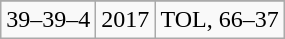<table class="wikitable" style="text-align:center">
<tr>
</tr>
<tr>
<td>39–39–4</td>
<td>2017</td>
<td>TOL, 66–37</td>
</tr>
</table>
